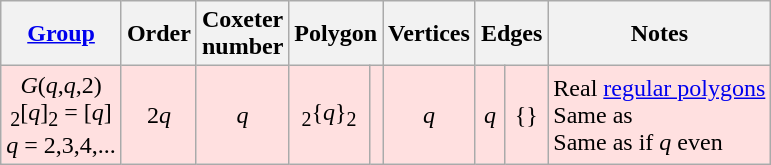<table class="wikitable sortable">
<tr>
<th><a href='#'>Group</a></th>
<th data-sort-type="number">Order</th>
<th data-sort-type="number">Coxeter<br>number</th>
<th colspan=2>Polygon</th>
<th data-sort-type="number">Vertices</th>
<th colspan=2 data-sort-type="number">Edges</th>
<th>Notes</th>
</tr>
<tr align=center BGCOLOR="#ffe0e0">
<td><em>G</em>(<em>q</em>,<em>q</em>,2)<br><sub>2</sub>[<em>q</em>]<sub>2</sub> = [<em>q</em>]<br><em>q</em> = 2,3,4,...</td>
<td>2<em>q</em></td>
<td><em>q</em></td>
<td><sub>2</sub>{<em>q</em>}<sub>2</sub></td>
<td></td>
<td><em>q</em></td>
<td><em>q</em></td>
<td>{}</td>
<td align=left>Real <a href='#'>regular polygons</a><br>Same as <br>Same as  if <em>q</em> even</td>
</tr>
</table>
